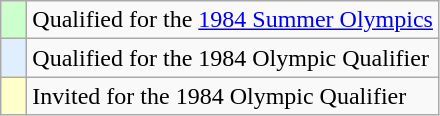<table class="wikitable" style="text-align: left;">
<tr>
<td width=10px bgcolor=#ccffcc></td>
<td>Qualified for the <a href='#'>1984 Summer Olympics</a></td>
</tr>
<tr>
<td width=10px bgcolor=#dfefff></td>
<td>Qualified for the 1984 Olympic Qualifier</td>
</tr>
<tr>
<td width=10px bgcolor=#ffffcc></td>
<td>Invited for the 1984 Olympic Qualifier</td>
</tr>
</table>
